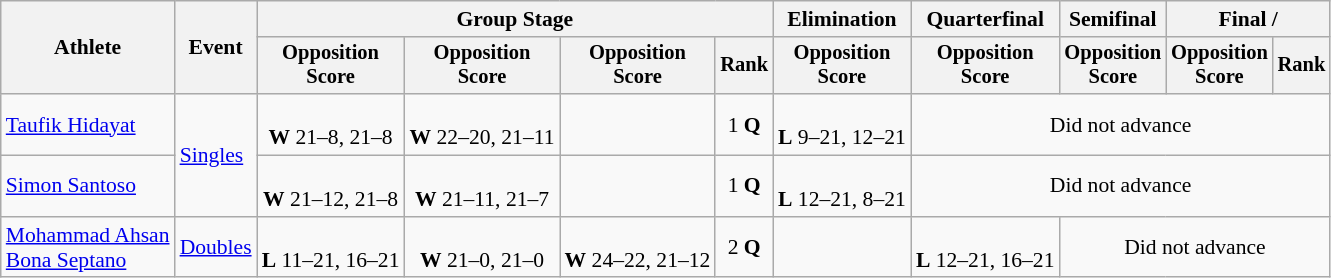<table class="wikitable" style="font-size:90%">
<tr>
<th rowspan=2>Athlete</th>
<th rowspan=2>Event</th>
<th colspan=4>Group Stage</th>
<th>Elimination</th>
<th>Quarterfinal</th>
<th>Semifinal</th>
<th colspan=2>Final / </th>
</tr>
<tr style="font-size:95%">
<th>Opposition<br>Score</th>
<th>Opposition<br>Score</th>
<th>Opposition<br>Score</th>
<th>Rank</th>
<th>Opposition<br>Score</th>
<th>Opposition<br>Score</th>
<th>Opposition<br>Score</th>
<th>Opposition<br>Score</th>
<th>Rank</th>
</tr>
<tr align=center>
<td align=left><a href='#'>Taufik Hidayat</a></td>
<td align=left rowspan=2><a href='#'>Singles</a></td>
<td> <br><strong>W</strong> 21–8, 21–8</td>
<td> <br><strong>W</strong> 22–20, 21–11</td>
<td></td>
<td>1 <strong>Q</strong></td>
<td><br><strong>L</strong> 9–21, 12–21</td>
<td colspan=4>Did not advance</td>
</tr>
<tr align=center>
<td align=left><a href='#'>Simon Santoso</a></td>
<td> <br><strong>W</strong> 21–12, 21–8</td>
<td> <br><strong>W</strong> 21–11, 21–7</td>
<td></td>
<td>1 <strong>Q</strong></td>
<td><br><strong>L</strong> 12–21, 8–21</td>
<td colspan=4>Did not advance</td>
</tr>
<tr align=center>
<td align=left><a href='#'>Mohammad Ahsan</a><br><a href='#'>Bona Septano</a></td>
<td align=left><a href='#'>Doubles</a></td>
<td> <br><strong>L</strong> 11–21, 16–21</td>
<td><br><strong>W</strong> 21–0, 21–0</td>
<td><br><strong>W</strong> 24–22, 21–12</td>
<td>2 <strong>Q</strong></td>
<td></td>
<td><br><strong>L</strong> 12–21, 16–21</td>
<td colspan=3>Did not advance</td>
</tr>
</table>
